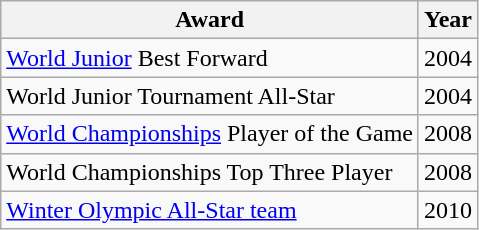<table class="wikitable">
<tr>
<th>Award</th>
<th>Year</th>
</tr>
<tr>
<td><a href='#'>World Junior</a> Best Forward</td>
<td>2004</td>
</tr>
<tr>
<td>World Junior Tournament All-Star</td>
<td>2004</td>
</tr>
<tr>
<td><a href='#'>World Championships</a> Player of the Game</td>
<td>2008</td>
</tr>
<tr>
<td>World Championships Top Three Player</td>
<td>2008</td>
</tr>
<tr>
<td><a href='#'>Winter Olympic All-Star team</a></td>
<td>2010</td>
</tr>
</table>
